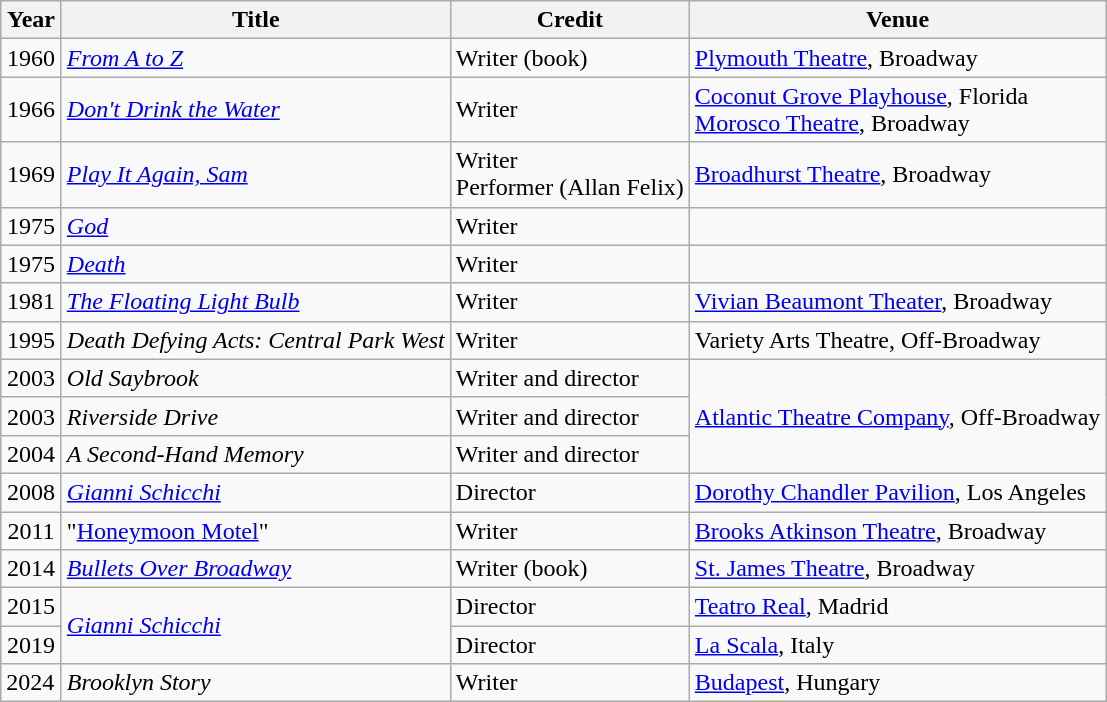<table class="wikitable">
<tr>
<th style="width:33px;">Year</th>
<th>Title</th>
<th>Credit</th>
<th>Venue</th>
</tr>
<tr>
<td style="text-align:center;">1960</td>
<td><em><a href='#'>From A to Z</a></em></td>
<td>Writer (book)</td>
<td><a href='#'>Plymouth Theatre</a>, Broadway</td>
</tr>
<tr>
<td style="text-align:center;">1966</td>
<td><em><a href='#'>Don't Drink the Water</a></em></td>
<td>Writer</td>
<td><a href='#'>Coconut Grove Playhouse</a>, Florida<br><a href='#'>Morosco Theatre</a>, Broadway</td>
</tr>
<tr>
<td style="text-align:center;">1969</td>
<td><em><a href='#'>Play It Again, Sam</a></em></td>
<td>Writer <br> Performer (Allan Felix)</td>
<td><a href='#'>Broadhurst Theatre</a>, Broadway</td>
</tr>
<tr>
<td style="text-align:center;">1975</td>
<td><em><a href='#'>God</a></em></td>
<td>Writer</td>
<td></td>
</tr>
<tr>
<td style="text-align:center;">1975</td>
<td><em><a href='#'>Death</a></em></td>
<td>Writer</td>
<td></td>
</tr>
<tr>
<td style="text-align:center;">1981</td>
<td><em><a href='#'>The Floating Light Bulb</a></em></td>
<td>Writer</td>
<td><a href='#'>Vivian Beaumont Theater</a>, Broadway</td>
</tr>
<tr>
<td style="text-align:center;">1995</td>
<td><em>Death Defying Acts: Central Park West</em></td>
<td>Writer</td>
<td>Variety Arts Theatre, Off-Broadway</td>
</tr>
<tr>
<td style="text-align:center;">2003</td>
<td><em>Old Saybrook</em></td>
<td>Writer and director</td>
<td rowspan="3"><a href='#'>Atlantic Theatre Company</a>, Off-Broadway</td>
</tr>
<tr>
<td style="text-align:center;">2003</td>
<td><em>Riverside Drive</em></td>
<td>Writer and director</td>
</tr>
<tr>
<td style="text-align:center;">2004</td>
<td><em>A Second-Hand Memory</em></td>
<td>Writer and director</td>
</tr>
<tr>
<td style="text-align:center;">2008</td>
<td><em><a href='#'>Gianni Schicchi</a></em></td>
<td>Director</td>
<td><a href='#'>Dorothy Chandler Pavilion</a>, Los Angeles</td>
</tr>
<tr>
<td style="text-align:center;">2011</td>
<td>"<a href='#'>Honeymoon Motel</a>"</td>
<td>Writer</td>
<td><a href='#'>Brooks Atkinson Theatre</a>, Broadway</td>
</tr>
<tr>
<td style="text-align:center;">2014</td>
<td><em><a href='#'>Bullets Over Broadway</a></em></td>
<td>Writer (book)</td>
<td><a href='#'>St. James Theatre</a>, Broadway</td>
</tr>
<tr>
<td style="text-align:center;">2015</td>
<td rowspan="2"><em><a href='#'>Gianni Schicchi</a></em></td>
<td>Director</td>
<td><a href='#'>Teatro Real</a>, Madrid</td>
</tr>
<tr>
<td style="text-align:center;">2019</td>
<td>Director</td>
<td><a href='#'>La Scala</a>, Italy</td>
</tr>
<tr>
<td>2024</td>
<td><em>Brooklyn Story</em></td>
<td>Writer</td>
<td><a href='#'>Budapest</a>, Hungary</td>
</tr>
</table>
